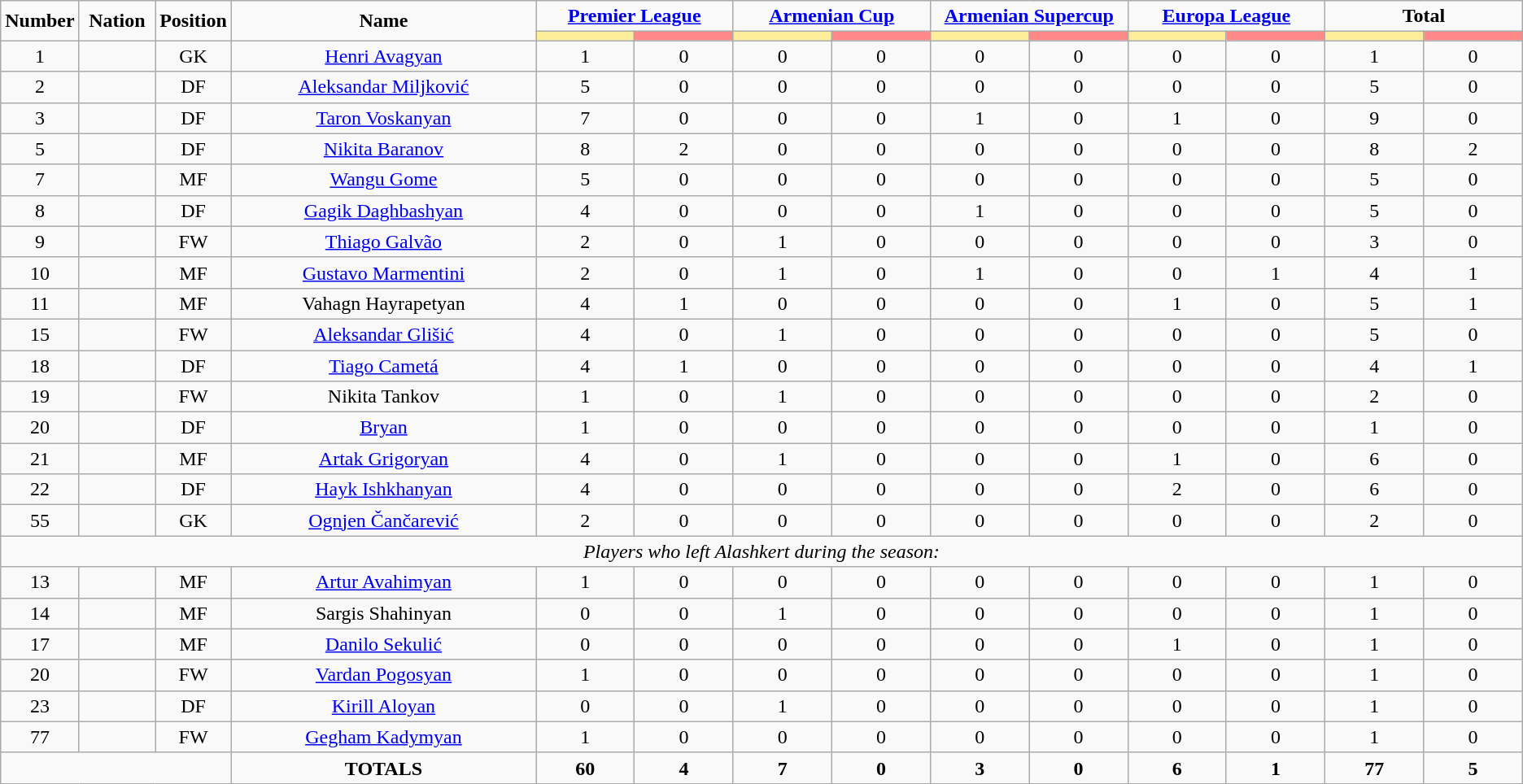<table class="wikitable" style="text-align:center;">
<tr>
<td rowspan="2"  style="width:5%; text-align:center;"><strong>Number</strong></td>
<td rowspan="2"  style="width:5%; text-align:center;"><strong>Nation</strong></td>
<td rowspan="2"  style="width:5%; text-align:center;"><strong>Position</strong></td>
<td rowspan="2"  style="width:20%; text-align:center;"><strong>Name</strong></td>
<td colspan="2" style="text-align:center;"><strong><a href='#'>Premier League</a></strong></td>
<td colspan="2" style="text-align:center;"><strong><a href='#'>Armenian Cup</a></strong></td>
<td colspan="2" style="text-align:center;"><strong><a href='#'>Armenian Supercup</a></strong></td>
<td colspan="2" style="text-align:center;"><strong><a href='#'>Europa League</a></strong></td>
<td colspan="2" style="text-align:center;"><strong>Total</strong></td>
</tr>
<tr>
<th style="width:60px; background:#fe9;"></th>
<th style="width:60px; background:#ff8888;"></th>
<th style="width:60px; background:#fe9;"></th>
<th style="width:60px; background:#ff8888;"></th>
<th style="width:60px; background:#fe9;"></th>
<th style="width:60px; background:#ff8888;"></th>
<th style="width:60px; background:#fe9;"></th>
<th style="width:60px; background:#ff8888;"></th>
<th style="width:60px; background:#fe9;"></th>
<th style="width:60px; background:#ff8888;"></th>
</tr>
<tr>
<td>1</td>
<td></td>
<td>GK</td>
<td><a href='#'>Henri Avagyan</a></td>
<td>1</td>
<td>0</td>
<td>0</td>
<td>0</td>
<td>0</td>
<td>0</td>
<td>0</td>
<td>0</td>
<td>1</td>
<td>0</td>
</tr>
<tr>
<td>2</td>
<td></td>
<td>DF</td>
<td><a href='#'>Aleksandar Miljković</a></td>
<td>5</td>
<td>0</td>
<td>0</td>
<td>0</td>
<td>0</td>
<td>0</td>
<td>0</td>
<td>0</td>
<td>5</td>
<td>0</td>
</tr>
<tr>
<td>3</td>
<td></td>
<td>DF</td>
<td><a href='#'>Taron Voskanyan</a></td>
<td>7</td>
<td>0</td>
<td>0</td>
<td>0</td>
<td>1</td>
<td>0</td>
<td>1</td>
<td>0</td>
<td>9</td>
<td>0</td>
</tr>
<tr>
<td>5</td>
<td></td>
<td>DF</td>
<td><a href='#'>Nikita Baranov</a></td>
<td>8</td>
<td>2</td>
<td>0</td>
<td>0</td>
<td>0</td>
<td>0</td>
<td>0</td>
<td>0</td>
<td>8</td>
<td>2</td>
</tr>
<tr>
<td>7</td>
<td></td>
<td>MF</td>
<td><a href='#'>Wangu Gome</a></td>
<td>5</td>
<td>0</td>
<td>0</td>
<td>0</td>
<td>0</td>
<td>0</td>
<td>0</td>
<td>0</td>
<td>5</td>
<td>0</td>
</tr>
<tr>
<td>8</td>
<td></td>
<td>DF</td>
<td><a href='#'>Gagik Daghbashyan</a></td>
<td>4</td>
<td>0</td>
<td>0</td>
<td>0</td>
<td>1</td>
<td>0</td>
<td>0</td>
<td>0</td>
<td>5</td>
<td>0</td>
</tr>
<tr>
<td>9</td>
<td></td>
<td>FW</td>
<td><a href='#'>Thiago Galvão</a></td>
<td>2</td>
<td>0</td>
<td>1</td>
<td>0</td>
<td>0</td>
<td>0</td>
<td>0</td>
<td>0</td>
<td>3</td>
<td>0</td>
</tr>
<tr>
<td>10</td>
<td></td>
<td>MF</td>
<td><a href='#'>Gustavo Marmentini</a></td>
<td>2</td>
<td>0</td>
<td>1</td>
<td>0</td>
<td>1</td>
<td>0</td>
<td>0</td>
<td>1</td>
<td>4</td>
<td>1</td>
</tr>
<tr>
<td>11</td>
<td></td>
<td>MF</td>
<td>Vahagn Hayrapetyan</td>
<td>4</td>
<td>1</td>
<td>0</td>
<td>0</td>
<td>0</td>
<td>0</td>
<td>1</td>
<td>0</td>
<td>5</td>
<td>1</td>
</tr>
<tr>
<td>15</td>
<td></td>
<td>FW</td>
<td><a href='#'>Aleksandar Glišić</a></td>
<td>4</td>
<td>0</td>
<td>1</td>
<td>0</td>
<td>0</td>
<td>0</td>
<td>0</td>
<td>0</td>
<td>5</td>
<td>0</td>
</tr>
<tr>
<td>18</td>
<td></td>
<td>DF</td>
<td><a href='#'>Tiago Cametá</a></td>
<td>4</td>
<td>1</td>
<td>0</td>
<td>0</td>
<td>0</td>
<td>0</td>
<td>0</td>
<td>0</td>
<td>4</td>
<td>1</td>
</tr>
<tr>
<td>19</td>
<td></td>
<td>FW</td>
<td>Nikita Tankov</td>
<td>1</td>
<td>0</td>
<td>1</td>
<td>0</td>
<td>0</td>
<td>0</td>
<td>0</td>
<td>0</td>
<td>2</td>
<td>0</td>
</tr>
<tr>
<td>20</td>
<td></td>
<td>DF</td>
<td><a href='#'>Bryan</a></td>
<td>1</td>
<td>0</td>
<td>0</td>
<td>0</td>
<td>0</td>
<td>0</td>
<td>0</td>
<td>0</td>
<td>1</td>
<td>0</td>
</tr>
<tr>
<td>21</td>
<td></td>
<td>MF</td>
<td><a href='#'>Artak Grigoryan</a></td>
<td>4</td>
<td>0</td>
<td>1</td>
<td>0</td>
<td>0</td>
<td>0</td>
<td>1</td>
<td>0</td>
<td>6</td>
<td>0</td>
</tr>
<tr>
<td>22</td>
<td></td>
<td>DF</td>
<td><a href='#'>Hayk Ishkhanyan</a></td>
<td>4</td>
<td>0</td>
<td>0</td>
<td>0</td>
<td>0</td>
<td>0</td>
<td>2</td>
<td>0</td>
<td>6</td>
<td>0</td>
</tr>
<tr>
<td>55</td>
<td></td>
<td>GK</td>
<td><a href='#'>Ognjen Čančarević</a></td>
<td>2</td>
<td>0</td>
<td>0</td>
<td>0</td>
<td>0</td>
<td>0</td>
<td>0</td>
<td>0</td>
<td>2</td>
<td>0</td>
</tr>
<tr>
<td colspan="14"><em>Players who left Alashkert during the season:</em></td>
</tr>
<tr>
<td>13</td>
<td></td>
<td>MF</td>
<td><a href='#'>Artur Avahimyan</a></td>
<td>1</td>
<td>0</td>
<td>0</td>
<td>0</td>
<td>0</td>
<td>0</td>
<td>0</td>
<td>0</td>
<td>1</td>
<td>0</td>
</tr>
<tr>
<td>14</td>
<td></td>
<td>MF</td>
<td>Sargis Shahinyan</td>
<td>0</td>
<td>0</td>
<td>1</td>
<td>0</td>
<td>0</td>
<td>0</td>
<td>0</td>
<td>0</td>
<td>1</td>
<td>0</td>
</tr>
<tr>
<td>17</td>
<td></td>
<td>MF</td>
<td><a href='#'>Danilo Sekulić</a></td>
<td>0</td>
<td>0</td>
<td>0</td>
<td>0</td>
<td>0</td>
<td>0</td>
<td>1</td>
<td>0</td>
<td>1</td>
<td>0</td>
</tr>
<tr>
<td>20</td>
<td></td>
<td>FW</td>
<td><a href='#'>Vardan Pogosyan</a></td>
<td>1</td>
<td>0</td>
<td>0</td>
<td>0</td>
<td>0</td>
<td>0</td>
<td>0</td>
<td>0</td>
<td>1</td>
<td>0</td>
</tr>
<tr>
<td>23</td>
<td></td>
<td>DF</td>
<td><a href='#'>Kirill Aloyan</a></td>
<td>0</td>
<td>0</td>
<td>1</td>
<td>0</td>
<td>0</td>
<td>0</td>
<td>0</td>
<td>0</td>
<td>1</td>
<td>0</td>
</tr>
<tr>
<td>77</td>
<td></td>
<td>FW</td>
<td><a href='#'>Gegham Kadymyan</a></td>
<td>1</td>
<td>0</td>
<td>0</td>
<td>0</td>
<td>0</td>
<td>0</td>
<td>0</td>
<td>0</td>
<td>1</td>
<td>0</td>
</tr>
<tr>
<td colspan="3"></td>
<td><strong>TOTALS</strong></td>
<td><strong>60</strong></td>
<td><strong>4</strong></td>
<td><strong>7</strong></td>
<td><strong>0</strong></td>
<td><strong>3</strong></td>
<td><strong>0</strong></td>
<td><strong>6</strong></td>
<td><strong>1</strong></td>
<td><strong>77</strong></td>
<td><strong>5</strong></td>
</tr>
</table>
